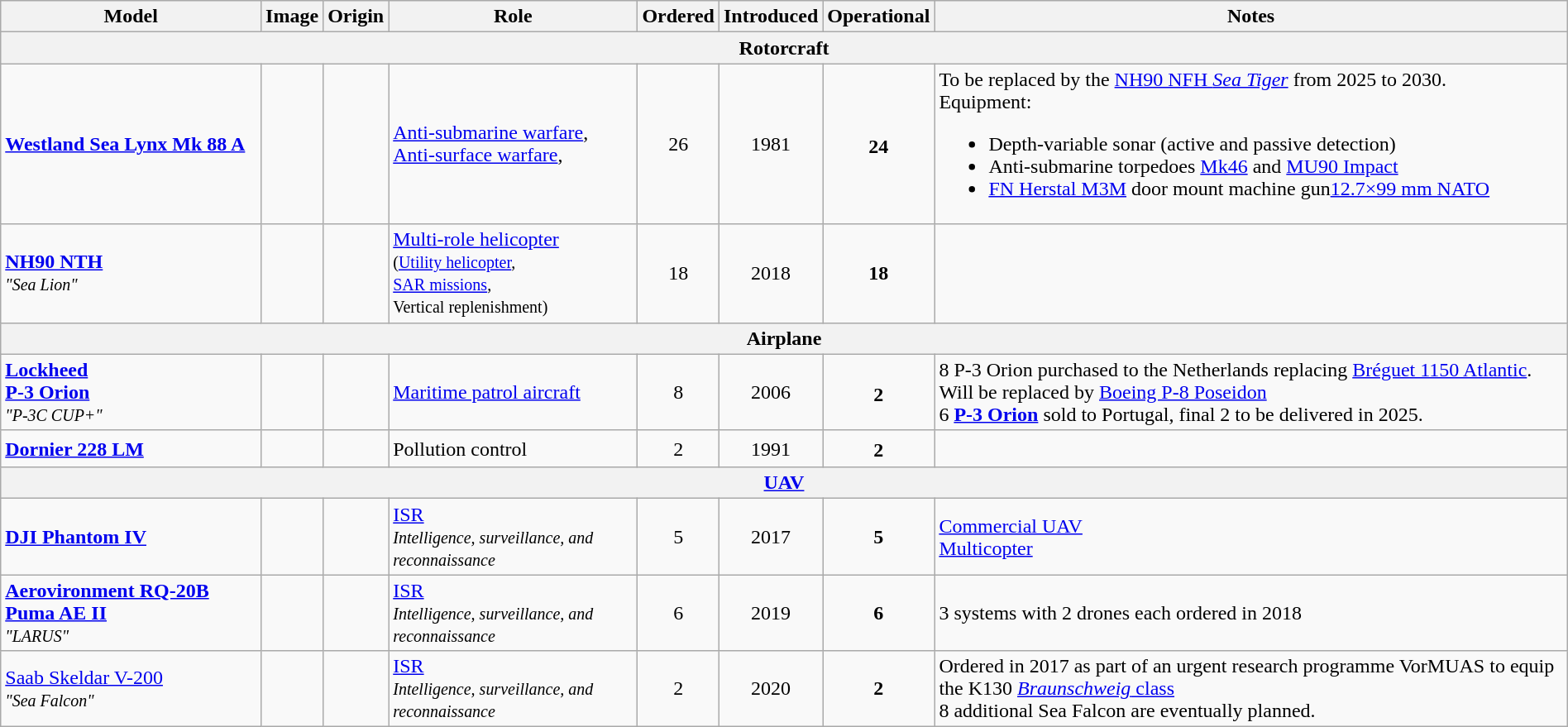<table class="wikitable" style="width:100%;">
<tr>
<th>Model</th>
<th>Image</th>
<th>Origin</th>
<th>Role</th>
<th>Ordered</th>
<th>Introduced</th>
<th>Operational</th>
<th>Notes</th>
</tr>
<tr>
<th colspan="8">Rotorcraft</th>
</tr>
<tr>
<td><a href='#'><strong>Westland Sea Lynx Mk 88 A</strong></a></td>
<td></td>
<td><small></small></td>
<td><a href='#'>Anti-submarine warfare</a>,<br><a href='#'>Anti-surface warfare</a>,</td>
<td style="text-align: center;">26</td>
<td style="text-align: center;">1981</td>
<td style="text-align: center;"><strong>24</strong><sup></sup></td>
<td>To be replaced by the <a href='#'>NH90 NFH <em>Sea Tiger</em></a> from 2025 to 2030.<br>Equipment:<ul><li>Depth-variable sonar (active and passive detection)</li><li>Anti-submarine torpedoes <a href='#'>Mk46</a> and <a href='#'>MU90 Impact</a></li><li><a href='#'>FN Herstal M3M</a> door mount machine gun<a href='#'>12.7×99 mm NATO</a></li></ul></td>
</tr>
<tr>
<td><a href='#'><strong>NH90 NTH</strong></a><br><small><em>"Sea Lion"</em></small></td>
<td></td>
<td><small></small><br><small></small><br><small></small><br><small></small></td>
<td><a href='#'>Multi-role helicopter</a><br><small>(<a href='#'>Utility helicopter</a>,</small><br><small><a href='#'>SAR missions</a>,</small><br><small>Vertical replenishment)</small></td>
<td style="text-align: center;">18</td>
<td style="text-align: center;">2018</td>
<td style="text-align: center;"><strong>18</strong></td>
<td></td>
</tr>
<tr>
<th colspan="8">Airplane</th>
</tr>
<tr>
<td><a href='#'><strong>Lockheed</strong></a><br><a href='#'><strong>P-3 Orion</strong></a><br><small><em>"P-3C CUP+"</em></small></td>
<td></td>
<td><small></small></td>
<td><a href='#'>Maritime patrol aircraft</a></td>
<td style="text-align: center;">8</td>
<td style="text-align: center;">2006</td>
<td style="text-align: center;"><strong>2</strong><sup></sup></td>
<td>8 P-3 Orion purchased to the Netherlands replacing <a href='#'>Bréguet 1150 Atlantic</a>.<br>Will be replaced by <a href='#'>Boeing P-8 Poseidon</a><br>6 <a href='#'><strong>P-3 Orion</strong></a> sold to Portugal, final 2 to be delivered in 2025.</td>
</tr>
<tr>
<td><a href='#'><strong>Dornier 228 LM</strong></a></td>
<td></td>
<td><small></small></td>
<td>Pollution control</td>
<td style="text-align: center;">2</td>
<td style="text-align: center;">1991</td>
<td style="text-align: center;"><strong>2</strong><sup></sup></td>
<td></td>
</tr>
<tr>
<th colspan="8"><a href='#'>UAV</a></th>
</tr>
<tr>
<td><strong><a href='#'>DJI Phantom IV</a></strong></td>
<td></td>
<td><small></small></td>
<td><a href='#'>ISR</a><br><small><em>Intelligence, surveillance, and reconnaissance</em></small></td>
<td style="text-align: center;">5</td>
<td style="text-align: center;">2017</td>
<td style="text-align: center;"><strong>5</strong></td>
<td><a href='#'>Commercial UAV</a><br><a href='#'>Multicopter</a></td>
</tr>
<tr>
<td><a href='#'><strong>Aerovironment RQ-20B Puma AE II</strong></a><br><em><small>"LARUS"</small></em></td>
<td></td>
<td><small></small></td>
<td><a href='#'>ISR</a><br><small><em>Intelligence, surveillance, and reconnaissance</em></small></td>
<td style="text-align: center;">6</td>
<td style="text-align: center;">2019</td>
<td style="text-align: center;"><strong>6</strong></td>
<td>3 systems with 2 drones each ordered in 2018 </td>
</tr>
<tr>
<td><a href='#'>Saab Skeldar V-200</a><br><em><small>"Sea Falcon"</small></em></td>
<td></td>
<td><small></small></td>
<td><a href='#'>ISR</a><br><small><em>Intelligence, surveillance, and reconnaissance</em></small></td>
<td style="text-align: center;">2</td>
<td style="text-align: center;">2020</td>
<td style="text-align: center;"><strong>2</strong></td>
<td>Ordered in 2017 as part of an urgent research programme VorMUAS to equip the K130 <a href='#'><em>Braunschweig</em> class</a><br>8 additional Sea Falcon are eventually planned.</td>
</tr>
</table>
